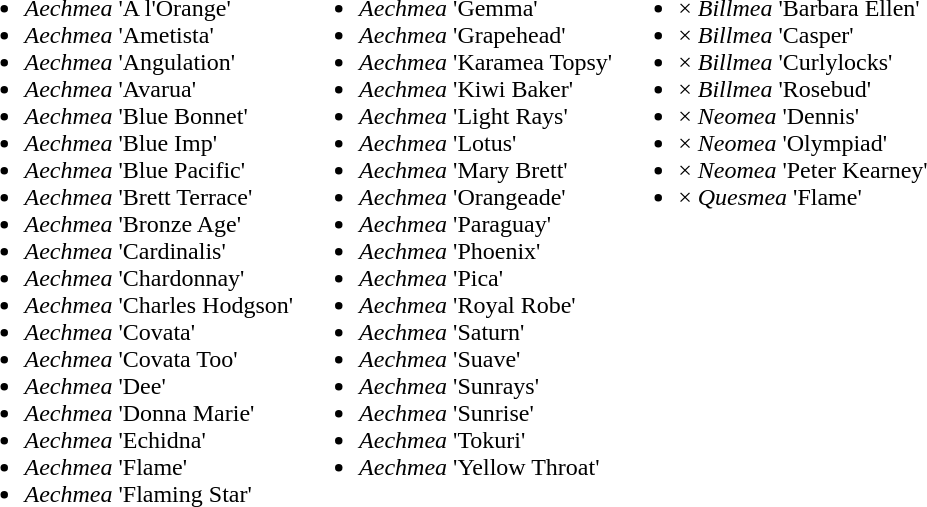<table>
<tr valign=top>
<td><br><ul><li><em>Aechmea</em> 'A l'Orange'</li><li><em>Aechmea</em> 'Ametista'</li><li><em>Aechmea</em> 'Angulation'</li><li><em>Aechmea</em> 'Avarua'</li><li><em>Aechmea</em> 'Blue Bonnet'</li><li><em>Aechmea</em> 'Blue Imp'</li><li><em>Aechmea</em> 'Blue Pacific'</li><li><em>Aechmea</em> 'Brett Terrace'</li><li><em>Aechmea</em> 'Bronze Age'</li><li><em>Aechmea</em> 'Cardinalis'</li><li><em>Aechmea</em> 'Chardonnay'</li><li><em>Aechmea</em> 'Charles Hodgson'</li><li><em>Aechmea</em> 'Covata'</li><li><em>Aechmea</em> 'Covata Too'</li><li><em>Aechmea</em> 'Dee'</li><li><em>Aechmea</em> 'Donna Marie'</li><li><em>Aechmea</em> 'Echidna'</li><li><em>Aechmea</em> 'Flame'</li><li><em>Aechmea</em> 'Flaming Star'</li></ul></td>
<td><br><ul><li><em>Aechmea</em> 'Gemma'</li><li><em>Aechmea</em> 'Grapehead'</li><li><em>Aechmea</em> 'Karamea Topsy'</li><li><em>Aechmea</em> 'Kiwi Baker'</li><li><em>Aechmea</em> 'Light Rays'</li><li><em>Aechmea</em> 'Lotus'</li><li><em>Aechmea</em> 'Mary Brett'</li><li><em>Aechmea</em> 'Orangeade'</li><li><em>Aechmea</em> 'Paraguay'</li><li><em>Aechmea</em> 'Phoenix'</li><li><em>Aechmea</em> 'Pica'</li><li><em>Aechmea</em> 'Royal Robe'</li><li><em>Aechmea</em> 'Saturn'</li><li><em>Aechmea</em> 'Suave'</li><li><em>Aechmea</em> 'Sunrays'</li><li><em>Aechmea</em> 'Sunrise'</li><li><em>Aechmea</em> 'Tokuri'</li><li><em>Aechmea</em> 'Yellow Throat'</li></ul></td>
<td><br><ul><li>× <em>Billmea</em> 'Barbara Ellen'</li><li>× <em>Billmea</em> 'Casper'</li><li>× <em>Billmea</em> 'Curlylocks'</li><li>× <em>Billmea</em> 'Rosebud'</li><li>× <em>Neomea</em> 'Dennis'</li><li>× <em>Neomea</em> 'Olympiad'</li><li>× <em>Neomea</em> 'Peter Kearney'</li><li>× <em>Quesmea</em> 'Flame'</li></ul></td>
</tr>
</table>
